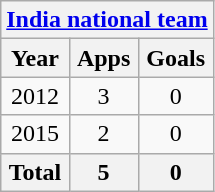<table class="wikitable" style="text-align:center">
<tr>
<th colspan=3><a href='#'>India national team</a></th>
</tr>
<tr>
<th>Year</th>
<th>Apps</th>
<th>Goals</th>
</tr>
<tr>
<td>2012</td>
<td>3</td>
<td>0</td>
</tr>
<tr>
<td>2015</td>
<td>2</td>
<td>0</td>
</tr>
<tr>
<th>Total</th>
<th>5</th>
<th>0</th>
</tr>
</table>
